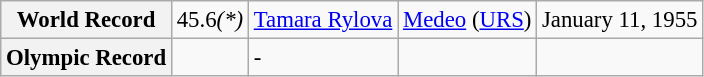<table class="wikitable" style="font-size:95%;">
<tr>
<th>World Record</th>
<td>45.6<em>(*)</em></td>
<td> <a href='#'>Tamara Rylova</a></td>
<td><a href='#'>Medeo</a> (<a href='#'>URS</a>)</td>
<td>January 11, 1955</td>
</tr>
<tr>
<th>Olympic Record</th>
<td></td>
<td>-</td>
<td></td>
<td></td>
</tr>
</table>
